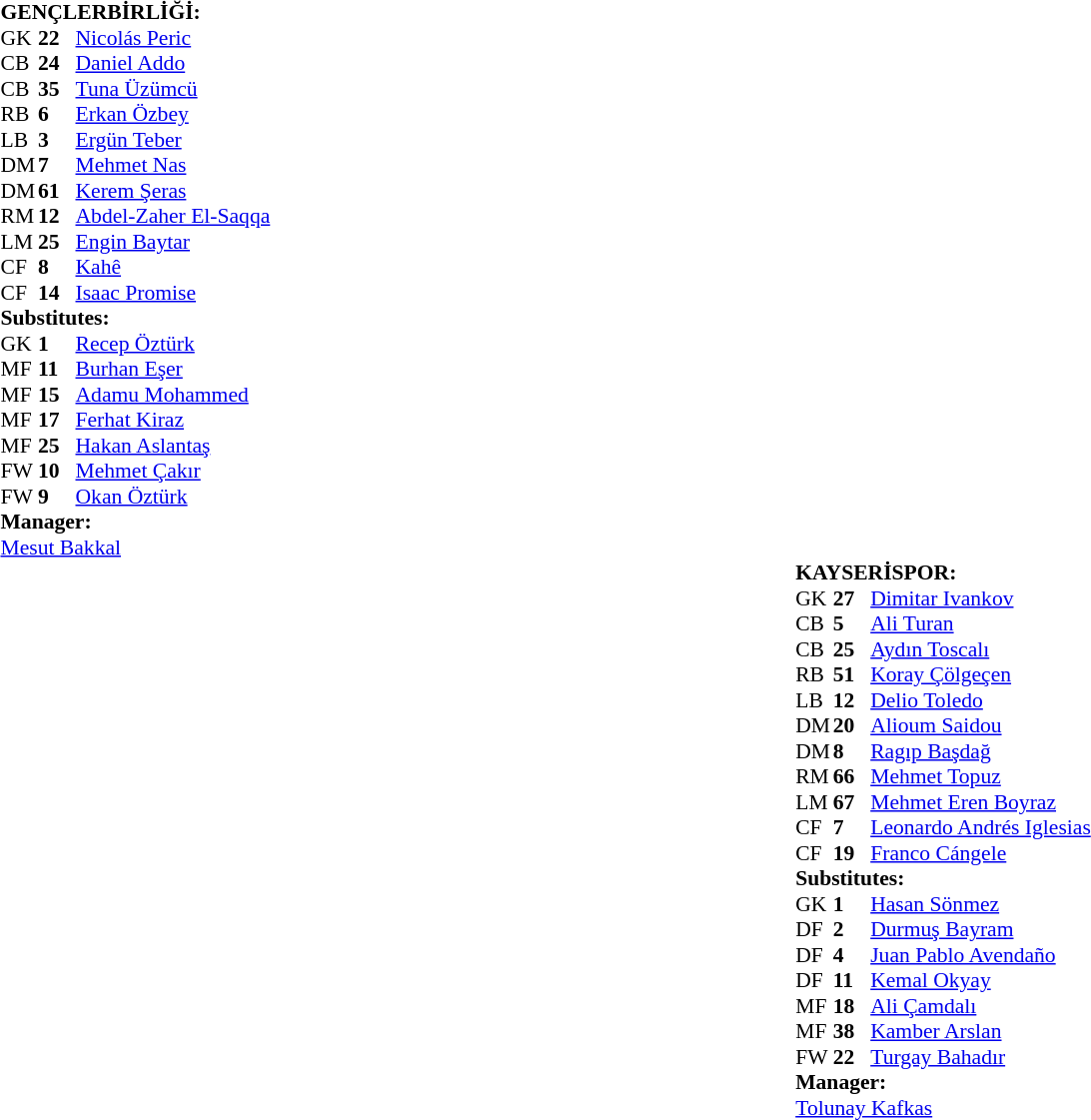<table width="100%">
<tr>
<td valign="top" width="50%"><br><table style="font-size: 90%" cellspacing="0" cellpadding="0">
<tr>
<td colspan="4"><strong>GENÇLERBİRLİĞİ:</strong></td>
</tr>
<tr>
<th width=25></th>
<th width=25></th>
</tr>
<tr>
<td>GK</td>
<td><strong>22</strong></td>
<td> <a href='#'>Nicolás Peric</a></td>
</tr>
<tr>
<td>CB</td>
<td><strong>24</strong></td>
<td> <a href='#'>Daniel Addo</a></td>
</tr>
<tr>
<td>CB</td>
<td><strong>35</strong></td>
<td> <a href='#'>Tuna Üzümcü</a></td>
<td></td>
<td></td>
</tr>
<tr>
<td>RB</td>
<td><strong>6</strong></td>
<td> <a href='#'>Erkan Özbey</a></td>
<td></td>
<td></td>
<td></td>
</tr>
<tr>
<td>LB</td>
<td><strong>3</strong></td>
<td> <a href='#'>Ergün Teber</a></td>
</tr>
<tr>
<td>DM</td>
<td><strong>7</strong></td>
<td> <a href='#'>Mehmet Nas</a></td>
</tr>
<tr>
<td>DM</td>
<td><strong>61</strong></td>
<td> <a href='#'>Kerem Şeras</a></td>
</tr>
<tr>
<td>RM</td>
<td><strong>12</strong></td>
<td> <a href='#'>Abdel-Zaher El-Saqqa</a></td>
</tr>
<tr>
<td>LM</td>
<td><strong>25</strong></td>
<td> <a href='#'>Engin Baytar</a></td>
</tr>
<tr>
<td>CF</td>
<td><strong>8</strong></td>
<td> <a href='#'>Kahê</a></td>
</tr>
<tr>
<td>CF</td>
<td><strong>14</strong></td>
<td> <a href='#'>Isaac Promise</a></td>
<td></td>
<td></td>
<td></td>
</tr>
<tr>
<td colspan=3><strong>Substitutes:</strong></td>
</tr>
<tr>
<td>GK</td>
<td><strong>1</strong></td>
<td> <a href='#'>Recep Öztürk</a></td>
</tr>
<tr>
<td>MF</td>
<td><strong>11</strong></td>
<td> <a href='#'>Burhan Eşer</a></td>
</tr>
<tr>
<td>MF</td>
<td><strong>15</strong></td>
<td> <a href='#'>Adamu Mohammed</a></td>
</tr>
<tr>
<td>MF</td>
<td><strong>17</strong></td>
<td> <a href='#'>Ferhat Kiraz</a></td>
</tr>
<tr>
<td>MF</td>
<td><strong>25</strong></td>
<td> <a href='#'>Hakan Aslantaş</a></td>
<td></td>
<td></td>
<td></td>
</tr>
<tr>
<td>FW</td>
<td><strong>10</strong></td>
<td> <a href='#'>Mehmet Çakır</a></td>
<td></td>
<td></td>
<td></td>
</tr>
<tr>
<td>FW</td>
<td><strong>9</strong></td>
<td> <a href='#'>Okan Öztürk</a></td>
</tr>
<tr>
<td colspan=3><strong>Manager:</strong></td>
</tr>
<tr>
<td colspan=4> <a href='#'>Mesut Bakkal</a></td>
</tr>
</table>
<table style="font-size: 90%" cellspacing="0" cellpadding="0" align=center>
<tr>
<td colspan="4"><strong>KAYSERİSPOR:</strong></td>
</tr>
<tr>
<th width=25></th>
<th width=25></th>
</tr>
<tr>
<td>GK</td>
<td><strong>27</strong></td>
<td> <a href='#'>Dimitar Ivankov</a></td>
</tr>
<tr>
<td>CB</td>
<td><strong>5</strong></td>
<td> <a href='#'>Ali Turan</a></td>
<td></td>
<td></td>
</tr>
<tr>
<td>CB</td>
<td><strong>25</strong></td>
<td> <a href='#'>Aydın Toscalı</a></td>
</tr>
<tr>
<td>RB</td>
<td><strong>51</strong></td>
<td> <a href='#'>Koray Çölgeçen</a></td>
</tr>
<tr>
<td>LB</td>
<td><strong>12</strong></td>
<td> <a href='#'>Delio Toledo</a></td>
</tr>
<tr>
<td>DM</td>
<td><strong>20</strong></td>
<td> <a href='#'>Alioum Saidou</a></td>
</tr>
<tr>
<td>DM</td>
<td><strong>8</strong></td>
<td> <a href='#'>Ragıp Başdağ</a></td>
<td></td>
<td></td>
<td></td>
</tr>
<tr>
<td>RM</td>
<td><strong>66</strong></td>
<td> <a href='#'>Mehmet Topuz</a></td>
</tr>
<tr>
<td>LM</td>
<td><strong>67</strong></td>
<td> <a href='#'>Mehmet Eren Boyraz</a></td>
<td></td>
<td></td>
<td></td>
</tr>
<tr>
<td>CF</td>
<td><strong>7</strong></td>
<td> <a href='#'>Leonardo Andrés Iglesias</a></td>
</tr>
<tr>
<td>CF</td>
<td><strong>19</strong></td>
<td> <a href='#'>Franco Cángele</a></td>
<td></td>
<td></td>
<td></td>
</tr>
<tr>
<td colspan=3><strong>Substitutes:</strong></td>
</tr>
<tr>
<td>GK</td>
<td><strong>1</strong></td>
<td> <a href='#'>Hasan Sönmez</a></td>
</tr>
<tr>
<td>DF</td>
<td><strong>2</strong></td>
<td> <a href='#'>Durmuş Bayram</a></td>
</tr>
<tr>
<td>DF</td>
<td><strong>4</strong></td>
<td> <a href='#'>Juan Pablo Avendaño</a></td>
</tr>
<tr>
<td>DF</td>
<td><strong>11</strong></td>
<td> <a href='#'>Kemal Okyay</a></td>
<td></td>
<td></td>
<td></td>
</tr>
<tr>
<td>MF</td>
<td><strong>18</strong></td>
<td> <a href='#'>Ali Çamdalı</a></td>
</tr>
<tr>
<td>MF</td>
<td><strong>38</strong></td>
<td> <a href='#'>Kamber Arslan</a></td>
<td></td>
<td></td>
<td></td>
</tr>
<tr>
<td>FW</td>
<td><strong>22</strong></td>
<td> <a href='#'>Turgay Bahadır</a></td>
<td></td>
<td></td>
<td></td>
</tr>
<tr>
<td colspan=3><strong>Manager:</strong></td>
</tr>
<tr>
<td colspan=4> <a href='#'>Tolunay Kafkas</a></td>
</tr>
</table>
</td>
</tr>
</table>
